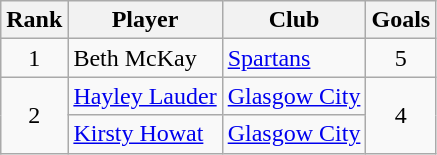<table class="wikitable" style="text-align:center">
<tr>
<th>Rank</th>
<th>Player</th>
<th>Club</th>
<th>Goals</th>
</tr>
<tr>
<td>1</td>
<td align="left"> Beth McKay</td>
<td align="left"><a href='#'>Spartans</a></td>
<td>5</td>
</tr>
<tr>
<td rowspan=3>2</td>
<td align="left"> <a href='#'>Hayley Lauder</a></td>
<td align="left"><a href='#'>Glasgow City</a></td>
<td rowspan=2>4</td>
</tr>
<tr>
<td align="left"> <a href='#'>Kirsty Howat</a></td>
<td align="left"><a href='#'>Glasgow City</a></td>
</tr>
</table>
